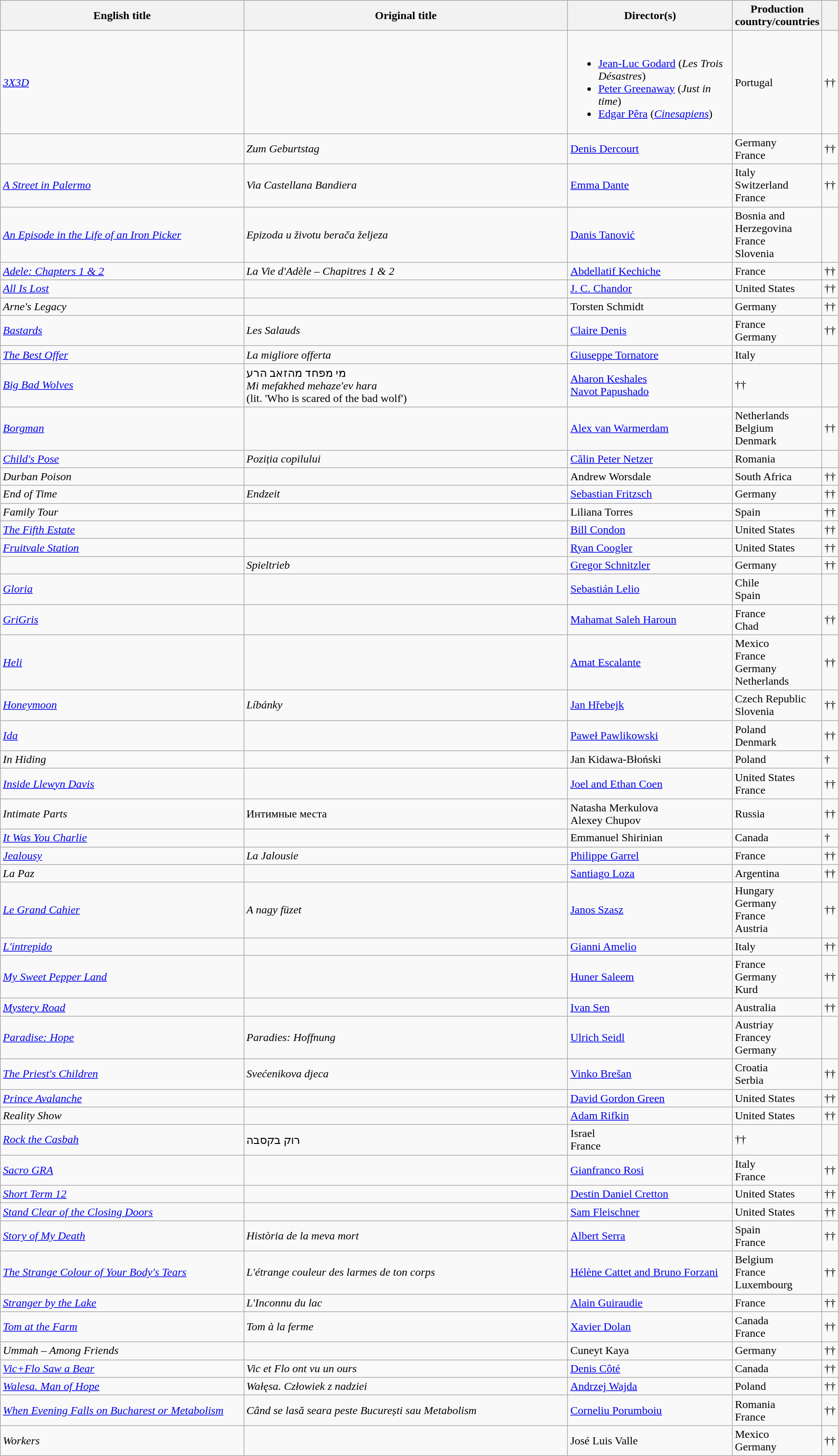<table class="sortable wikitable" width="95%" cellpadding="5">
<tr>
<th width="30%">English title</th>
<th width="40%">Original title</th>
<th width="20%">Director(s)</th>
<th width="10%">Production country/countries</th>
<th width="3%"></th>
</tr>
<tr>
<td><em><a href='#'>3X3D</a></em></td>
<td></td>
<td><br><ul><li><a href='#'>Jean-Luc Godard</a> (<em>Les Trois Désastres</em>)</li><li><a href='#'>Peter Greenaway</a> (<em>Just in time</em>)</li><li><a href='#'>Edgar Pêra</a> (<em><a href='#'>Cinesapiens</a></em>)</li></ul></td>
<td>Portugal</td>
<td>††</td>
</tr>
<tr>
<td><em></em></td>
<td><em>Zum Geburtstag</em></td>
<td><a href='#'>Denis Dercourt</a></td>
<td>Germany<br>France</td>
<td>††</td>
</tr>
<tr>
<td><em><a href='#'>A Street in Palermo</a></em></td>
<td><em>Via Castellana Bandiera</em></td>
<td><a href='#'>Emma Dante</a></td>
<td>Italy<br>Switzerland<br>France</td>
<td>††</td>
</tr>
<tr>
<td><em><a href='#'>An Episode in the Life of an Iron Picker</a></em></td>
<td><em>Epizoda u životu berača željeza</em></td>
<td><a href='#'>Danis Tanović</a></td>
<td>Bosnia and Herzegovina<br>France<br>Slovenia</td>
<td></td>
</tr>
<tr>
<td><em><a href='#'>Adele: Chapters 1 & 2</a></em></td>
<td><em>La Vie d'Adèle – Chapitres 1 & 2</em></td>
<td><a href='#'>Abdellatif Kechiche</a></td>
<td>France</td>
<td>††</td>
</tr>
<tr>
<td><em><a href='#'>All Is Lost</a></em></td>
<td></td>
<td><a href='#'>J. C. Chandor</a></td>
<td>United States</td>
<td>††</td>
</tr>
<tr>
<td><em>Arne's Legacy</em></td>
<td></td>
<td>Torsten Schmidt</td>
<td>Germany</td>
<td>††</td>
</tr>
<tr>
<td><em><a href='#'>Bastards</a></em></td>
<td><em>Les Salauds</em></td>
<td><a href='#'>Claire Denis</a></td>
<td>France<br>Germany</td>
<td>††</td>
</tr>
<tr>
<td><em><a href='#'>The Best Offer</a></em></td>
<td><em>La migliore offerta</em></td>
<td><a href='#'>Giuseppe Tornatore</a></td>
<td>Italy</td>
<td></td>
</tr>
<tr>
<td><em><a href='#'>Big Bad Wolves</a></em></td>
<td>מי מפחד מהזאב הרע<br><em>Mi mefakhed mehaze'ev hara</em><br>(lit. 'Who is scared of the bad wolf')</td>
<td><a href='#'>Aharon Keshales</a><br><a href='#'>Navot Papushado</a></td>
<td>††</td>
</tr>
<tr>
<td><em><a href='#'>Borgman</a></em></td>
<td></td>
<td><a href='#'>Alex van Warmerdam</a></td>
<td>Netherlands<br>Belgium<br>Denmark</td>
<td>††</td>
</tr>
<tr>
<td><em><a href='#'>Child's Pose</a></em></td>
<td><em>Poziția copilului</em></td>
<td><a href='#'>Călin Peter Netzer</a></td>
<td>Romania</td>
<td></td>
</tr>
<tr>
<td><em>Durban Poison</em></td>
<td></td>
<td>Andrew Worsdale</td>
<td>South Africa</td>
<td>††</td>
</tr>
<tr>
<td><em>End of Time</em></td>
<td><em>Endzeit</em></td>
<td><a href='#'>Sebastian Fritzsch</a></td>
<td>Germany</td>
<td>††</td>
</tr>
<tr>
<td><em>Family Tour</em></td>
<td></td>
<td>Liliana Torres</td>
<td>Spain</td>
<td>††</td>
</tr>
<tr>
<td><em><a href='#'>The Fifth Estate</a></em></td>
<td></td>
<td><a href='#'>Bill Condon</a></td>
<td>United States</td>
<td>††</td>
</tr>
<tr>
<td><em><a href='#'>Fruitvale Station</a></em></td>
<td></td>
<td><a href='#'>Ryan Coogler</a></td>
<td>United States</td>
<td>††</td>
</tr>
<tr>
<td><em></em></td>
<td><em>Spieltrieb</em></td>
<td><a href='#'>Gregor Schnitzler</a></td>
<td>Germany</td>
<td>††</td>
</tr>
<tr>
<td><em><a href='#'>Gloria</a></em></td>
<td></td>
<td><a href='#'>Sebastián Lelio</a></td>
<td>Chile<br>Spain</td>
<td></td>
</tr>
<tr>
<td><em><a href='#'>GriGris</a></em></td>
<td></td>
<td><a href='#'>Mahamat Saleh Haroun</a></td>
<td>France<br>Chad</td>
<td>††</td>
</tr>
<tr>
<td><em><a href='#'>Heli</a></em></td>
<td></td>
<td><a href='#'>Amat Escalante</a></td>
<td>Mexico<br>France<br>Germany<br>Netherlands</td>
<td>††</td>
</tr>
<tr>
<td><em><a href='#'>Honeymoon</a></em></td>
<td><em>Líbánky</em></td>
<td><a href='#'>Jan Hřebejk</a></td>
<td>Czech Republic<br>Slovenia</td>
<td>††</td>
</tr>
<tr>
<td><em><a href='#'>Ida</a></em></td>
<td></td>
<td><a href='#'>Paweł Pawlikowski</a></td>
<td>Poland<br>Denmark</td>
<td>††</td>
</tr>
<tr>
<td><em>In Hiding</em></td>
<td></td>
<td>Jan Kidawa-Błoński</td>
<td>Poland</td>
<td>†</td>
</tr>
<tr>
<td><em><a href='#'>Inside Llewyn Davis</a></em></td>
<td></td>
<td><a href='#'>Joel and Ethan Coen</a></td>
<td>United States<br>France</td>
<td>††</td>
</tr>
<tr>
<td><em>Intimate Parts</em></td>
<td>Интимные места</td>
<td>Natasha Merkulova<br>Alexey Chupov</td>
<td>Russia</td>
<td>††</td>
</tr>
<tr>
<td><em><a href='#'>It Was You Charlie</a></em></td>
<td></td>
<td>Emmanuel Shirinian</td>
<td>Canada</td>
<td>†</td>
</tr>
<tr>
<td><em><a href='#'>Jealousy</a></em></td>
<td><em>La Jalousie</em></td>
<td><a href='#'>Philippe Garrel</a></td>
<td>France</td>
<td>††</td>
</tr>
<tr>
<td><em>La Paz</em></td>
<td></td>
<td><a href='#'>Santiago Loza</a></td>
<td>Argentina</td>
<td>††</td>
</tr>
<tr>
<td><em><a href='#'>Le Grand Cahier</a></em></td>
<td><em>A nagy füzet</em></td>
<td><a href='#'>Janos Szasz</a></td>
<td>Hungary<br>Germany<br>France<br>Austria</td>
<td>††</td>
</tr>
<tr>
<td><em><a href='#'>L'intrepido</a></em></td>
<td></td>
<td><a href='#'>Gianni Amelio</a></td>
<td>Italy</td>
<td>††</td>
</tr>
<tr>
<td><em><a href='#'>My Sweet Pepper Land</a></em></td>
<td></td>
<td><a href='#'>Huner Saleem</a></td>
<td>France<br>Germany<br>Kurd</td>
<td>††</td>
</tr>
<tr>
<td><em><a href='#'>Mystery Road</a></em></td>
<td></td>
<td><a href='#'>Ivan Sen</a></td>
<td>Australia</td>
<td>††</td>
</tr>
<tr>
<td><em><a href='#'>Paradise: Hope</a></em></td>
<td><em>Paradies: Hoffnung</em></td>
<td><a href='#'>Ulrich Seidl</a></td>
<td>Austriay<br>Francey<br>Germany</td>
<td></td>
</tr>
<tr>
<td><em><a href='#'>The Priest's Children</a></em></td>
<td><em>Svećenikova djeca</em></td>
<td><a href='#'>Vinko Brešan</a></td>
<td>Croatia<br>Serbia</td>
<td>††</td>
</tr>
<tr>
<td><em><a href='#'>Prince Avalanche</a></em></td>
<td></td>
<td><a href='#'>David Gordon Green</a></td>
<td>United States</td>
<td>††</td>
</tr>
<tr>
<td><em>Reality Show</em></td>
<td></td>
<td><a href='#'>Adam Rifkin</a></td>
<td>United States</td>
<td>††</td>
</tr>
<tr>
<td><em><a href='#'>Rock the Casbah</a></em></td>
<td>רוק בקסבה</td>
<td Yariv Horowitz>Israel<br>France</td>
<td>††</td>
</tr>
<tr>
<td><em><a href='#'>Sacro GRA</a></em></td>
<td></td>
<td><a href='#'>Gianfranco Rosi</a></td>
<td>Italy<br>France</td>
<td>††</td>
</tr>
<tr>
<td><em><a href='#'>Short Term 12</a></em></td>
<td></td>
<td><a href='#'>Destin Daniel Cretton</a></td>
<td>United States</td>
<td>††</td>
</tr>
<tr>
<td><em><a href='#'>Stand Clear of the Closing Doors</a></em></td>
<td></td>
<td><a href='#'>Sam Fleischner</a></td>
<td>United States</td>
<td>††</td>
</tr>
<tr>
<td><em><a href='#'>Story of My Death</a></em></td>
<td><em>Història de la meva mort</em></td>
<td><a href='#'>Albert Serra</a></td>
<td>Spain<br>France</td>
<td>††</td>
</tr>
<tr>
<td><em><a href='#'>The Strange Colour of Your Body's Tears</a></em></td>
<td><em>L'étrange couleur des larmes de ton corps</em></td>
<td><a href='#'>Hélène Cattet and Bruno Forzani</a></td>
<td>Belgium<br>France<br>Luxembourg</td>
<td>††</td>
</tr>
<tr>
<td><em><a href='#'>Stranger by the Lake</a></em></td>
<td><em>L'Inconnu du lac</em></td>
<td><a href='#'>Alain Guiraudie</a></td>
<td>France</td>
<td>††</td>
</tr>
<tr>
<td><em><a href='#'>Tom at the Farm</a></em></td>
<td><em>Tom à la ferme</em></td>
<td><a href='#'>Xavier Dolan</a></td>
<td>Canada<br>France</td>
<td>††</td>
</tr>
<tr>
<td><em>Ummah – Among Friends</em></td>
<td></td>
<td>Cuneyt Kaya</td>
<td>Germany</td>
<td>††</td>
</tr>
<tr>
<td><em><a href='#'>Vic+Flo Saw a Bear</a></em></td>
<td><em>Vic et Flo ont vu un ours</em></td>
<td><a href='#'>Denis Côté</a></td>
<td>Canada</td>
<td>††</td>
</tr>
<tr>
<td><em><a href='#'>Walesa. Man of Hope</a></em></td>
<td><em>Wałęsa. Człowiek z nadziei</em></td>
<td><a href='#'>Andrzej Wajda</a></td>
<td>Poland</td>
<td>††</td>
</tr>
<tr>
<td><em><a href='#'>When Evening Falls on Bucharest or Metabolism</a></em></td>
<td><em>Când se lasă seara peste București sau Metabolism</em></td>
<td><a href='#'>Corneliu Porumboiu</a></td>
<td>Romania<br>France</td>
<td>††</td>
</tr>
<tr>
<td><em>Workers</em></td>
<td></td>
<td>José Luis Valle</td>
<td>Mexico<br>Germany</td>
<td>††</td>
</tr>
</table>
